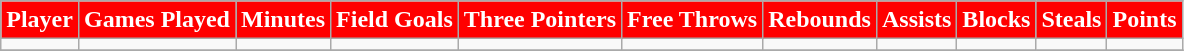<table class="wikitable" style="text-align:center">
<tr>
<th style="background:red;color:#FFFFFF;">Player</th>
<th style="background:red;color:#FFFFFF;">Games Played</th>
<th style="background:red;color:#FFFFFF;">Minutes</th>
<th style="background:red;color:#FFFFFF;">Field Goals</th>
<th style="background:red;color:#FFFFFF;">Three Pointers</th>
<th style="background:red;color:#FFFFFF;">Free Throws</th>
<th style="background:red;color:#FFFFFF;">Rebounds</th>
<th style="background:red;color:#FFFFFF;">Assists</th>
<th style="background:red;color:#FFFFFF;">Blocks</th>
<th style="background:red;color:#FFFFFF;">Steals</th>
<th style="background:red;color:#FFFFFF;">Points</th>
</tr>
<tr>
<td></td>
<td></td>
<td></td>
<td></td>
<td></td>
<td></td>
<td></td>
<td></td>
<td></td>
<td></td>
<td></td>
</tr>
<tr>
</tr>
</table>
